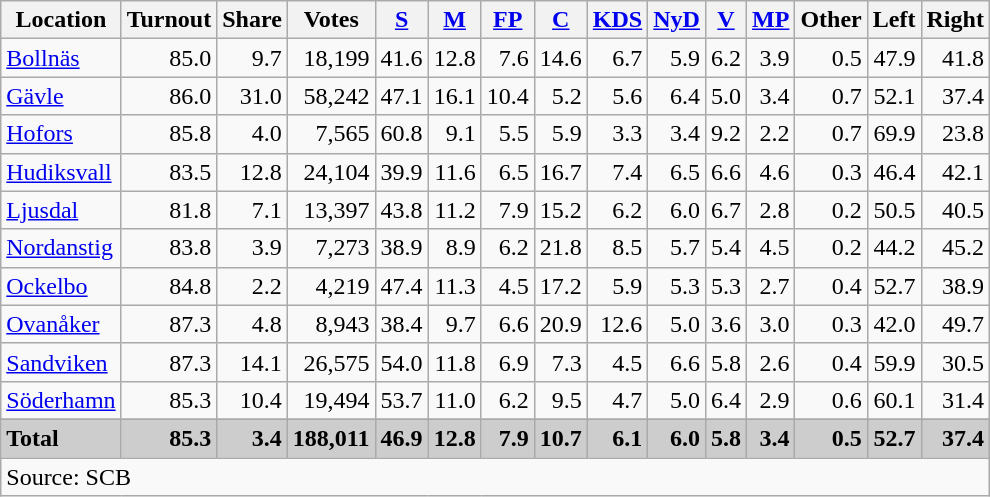<table class="wikitable sortable" style=text-align:right>
<tr>
<th>Location</th>
<th>Turnout</th>
<th>Share</th>
<th>Votes</th>
<th><a href='#'>S</a></th>
<th><a href='#'>M</a></th>
<th><a href='#'>FP</a></th>
<th><a href='#'>C</a></th>
<th><a href='#'>KDS</a></th>
<th><a href='#'>NyD</a></th>
<th><a href='#'>V</a></th>
<th><a href='#'>MP</a></th>
<th>Other</th>
<th>Left</th>
<th>Right</th>
</tr>
<tr>
<td align=left><a href='#'>Bollnäs</a></td>
<td>85.0</td>
<td>9.7</td>
<td>18,199</td>
<td>41.6</td>
<td>12.8</td>
<td>7.6</td>
<td>14.6</td>
<td>6.7</td>
<td>5.9</td>
<td>6.2</td>
<td>3.9</td>
<td>0.5</td>
<td>47.9</td>
<td>41.8</td>
</tr>
<tr>
<td align=left><a href='#'>Gävle</a></td>
<td>86.0</td>
<td>31.0</td>
<td>58,242</td>
<td>47.1</td>
<td>16.1</td>
<td>10.4</td>
<td>5.2</td>
<td>5.6</td>
<td>6.4</td>
<td>5.0</td>
<td>3.4</td>
<td>0.7</td>
<td>52.1</td>
<td>37.4</td>
</tr>
<tr>
<td align=left><a href='#'>Hofors</a></td>
<td>85.8</td>
<td>4.0</td>
<td>7,565</td>
<td>60.8</td>
<td>9.1</td>
<td>5.5</td>
<td>5.9</td>
<td>3.3</td>
<td>3.4</td>
<td>9.2</td>
<td>2.2</td>
<td>0.7</td>
<td>69.9</td>
<td>23.8</td>
</tr>
<tr>
<td align=left><a href='#'>Hudiksvall</a></td>
<td>83.5</td>
<td>12.8</td>
<td>24,104</td>
<td>39.9</td>
<td>11.6</td>
<td>6.5</td>
<td>16.7</td>
<td>7.4</td>
<td>6.5</td>
<td>6.6</td>
<td>4.6</td>
<td>0.3</td>
<td>46.4</td>
<td>42.1</td>
</tr>
<tr>
<td align=left><a href='#'>Ljusdal</a></td>
<td>81.8</td>
<td>7.1</td>
<td>13,397</td>
<td>43.8</td>
<td>11.2</td>
<td>7.9</td>
<td>15.2</td>
<td>6.2</td>
<td>6.0</td>
<td>6.7</td>
<td>2.8</td>
<td>0.2</td>
<td>50.5</td>
<td>40.5</td>
</tr>
<tr>
<td align=left><a href='#'>Nordanstig</a></td>
<td>83.8</td>
<td>3.9</td>
<td>7,273</td>
<td>38.9</td>
<td>8.9</td>
<td>6.2</td>
<td>21.8</td>
<td>8.5</td>
<td>5.7</td>
<td>5.4</td>
<td>4.5</td>
<td>0.2</td>
<td>44.2</td>
<td>45.2</td>
</tr>
<tr>
<td align=left><a href='#'>Ockelbo</a></td>
<td>84.8</td>
<td>2.2</td>
<td>4,219</td>
<td>47.4</td>
<td>11.3</td>
<td>4.5</td>
<td>17.2</td>
<td>5.9</td>
<td>5.3</td>
<td>5.3</td>
<td>2.7</td>
<td>0.4</td>
<td>52.7</td>
<td>38.9</td>
</tr>
<tr>
<td align=left><a href='#'>Ovanåker</a></td>
<td>87.3</td>
<td>4.8</td>
<td>8,943</td>
<td>38.4</td>
<td>9.7</td>
<td>6.6</td>
<td>20.9</td>
<td>12.6</td>
<td>5.0</td>
<td>3.6</td>
<td>3.0</td>
<td>0.3</td>
<td>42.0</td>
<td>49.7</td>
</tr>
<tr>
<td align=left><a href='#'>Sandviken</a></td>
<td>87.3</td>
<td>14.1</td>
<td>26,575</td>
<td>54.0</td>
<td>11.8</td>
<td>6.9</td>
<td>7.3</td>
<td>4.5</td>
<td>6.6</td>
<td>5.8</td>
<td>2.6</td>
<td>0.4</td>
<td>59.9</td>
<td>30.5</td>
</tr>
<tr>
<td align=left><a href='#'>Söderhamn</a></td>
<td>85.3</td>
<td>10.4</td>
<td>19,494</td>
<td>53.7</td>
<td>11.0</td>
<td>6.2</td>
<td>9.5</td>
<td>4.7</td>
<td>5.0</td>
<td>6.4</td>
<td>2.9</td>
<td>0.6</td>
<td>60.1</td>
<td>31.4</td>
</tr>
<tr>
</tr>
<tr style="background:#CDCDCD;">
<td align=left><strong>Total</strong></td>
<td><strong>85.3</strong></td>
<td><strong>3.4</strong></td>
<td><strong>188,011</strong></td>
<td><strong>46.9</strong></td>
<td><strong>12.8</strong></td>
<td><strong>7.9</strong></td>
<td><strong>10.7</strong></td>
<td><strong>6.1</strong></td>
<td><strong>6.0</strong></td>
<td><strong>5.8</strong></td>
<td><strong>3.4</strong></td>
<td><strong>0.5</strong></td>
<td><strong>52.7</strong></td>
<td><strong>37.4</strong></td>
</tr>
<tr>
<td align=left colspan=15>Source: SCB </td>
</tr>
</table>
